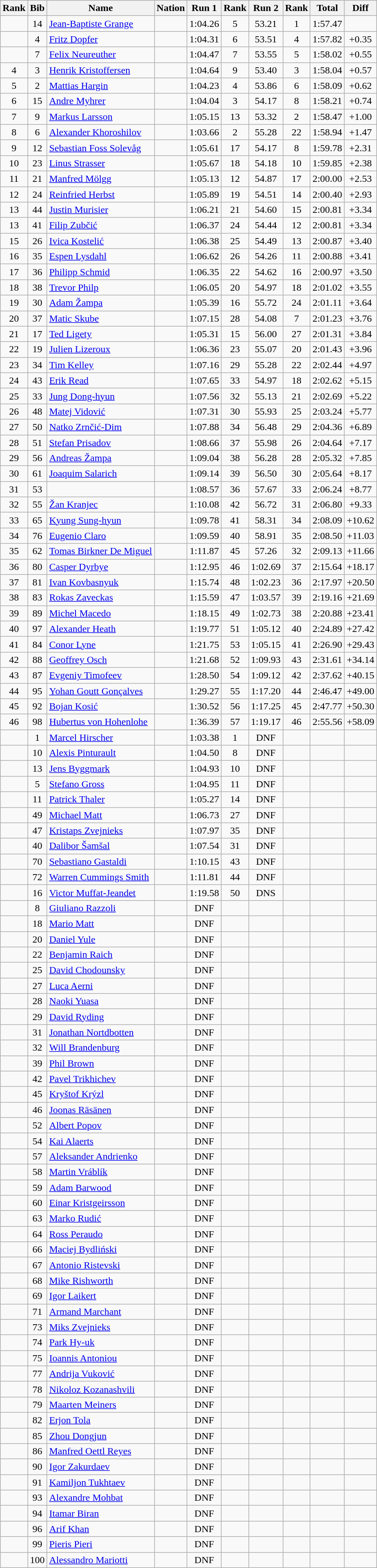<table class="wikitable sortable" style="text-align:center">
<tr>
<th>Rank</th>
<th>Bib</th>
<th>Name</th>
<th>Nation</th>
<th>Run 1</th>
<th>Rank</th>
<th>Run 2</th>
<th>Rank</th>
<th>Total</th>
<th>Diff</th>
</tr>
<tr>
<td></td>
<td>14</td>
<td align=left><a href='#'>Jean-Baptiste Grange</a></td>
<td align=left></td>
<td>1:04.26</td>
<td>5</td>
<td>53.21</td>
<td>1</td>
<td>1:57.47</td>
<td></td>
</tr>
<tr>
<td></td>
<td>4</td>
<td align=left><a href='#'>Fritz Dopfer</a></td>
<td align=left></td>
<td>1:04.31</td>
<td>6</td>
<td>53.51</td>
<td>4</td>
<td>1:57.82</td>
<td>+0.35</td>
</tr>
<tr>
<td></td>
<td>7</td>
<td align=left><a href='#'>Felix Neureuther</a></td>
<td align=left></td>
<td>1:04.47</td>
<td>7</td>
<td>53.55</td>
<td>5</td>
<td>1:58.02</td>
<td>+0.55</td>
</tr>
<tr>
<td>4</td>
<td>3</td>
<td align=left><a href='#'>Henrik Kristoffersen</a></td>
<td align=left></td>
<td>1:04.64</td>
<td>9</td>
<td>53.40</td>
<td>3</td>
<td>1:58.04</td>
<td>+0.57</td>
</tr>
<tr>
<td>5</td>
<td>2</td>
<td align=left><a href='#'>Mattias Hargin</a></td>
<td align=left></td>
<td>1:04.23</td>
<td>4</td>
<td>53.86</td>
<td>6</td>
<td>1:58.09</td>
<td>+0.62</td>
</tr>
<tr>
<td>6</td>
<td>15</td>
<td align=left><a href='#'>Andre Myhrer</a></td>
<td align=left></td>
<td>1:04.04</td>
<td>3</td>
<td>54.17</td>
<td>8</td>
<td>1:58.21</td>
<td>+0.74</td>
</tr>
<tr>
<td>7</td>
<td>9</td>
<td align=left><a href='#'>Markus Larsson</a></td>
<td align=left></td>
<td>1:05.15</td>
<td>13</td>
<td>53.32</td>
<td>2</td>
<td>1:58.47</td>
<td>+1.00</td>
</tr>
<tr>
<td>8</td>
<td>6</td>
<td align=left><a href='#'>Alexander Khoroshilov</a></td>
<td align=left></td>
<td>1:03.66</td>
<td>2</td>
<td>55.28</td>
<td>22</td>
<td>1:58.94</td>
<td>+1.47</td>
</tr>
<tr>
<td>9</td>
<td>12</td>
<td align=left><a href='#'>Sebastian Foss Solevåg</a></td>
<td align=left></td>
<td>1:05.61</td>
<td>17</td>
<td>54.17</td>
<td>8</td>
<td>1:59.78</td>
<td>+2.31</td>
</tr>
<tr>
<td>10</td>
<td>23</td>
<td align=left><a href='#'>Linus Strasser</a></td>
<td align=left></td>
<td>1:05.67</td>
<td>18</td>
<td>54.18</td>
<td>10</td>
<td>1:59.85</td>
<td>+2.38</td>
</tr>
<tr>
<td>11</td>
<td>21</td>
<td align=left><a href='#'>Manfred Mölgg</a></td>
<td align=left></td>
<td>1:05.13</td>
<td>12</td>
<td>54.87</td>
<td>17</td>
<td>2:00.00</td>
<td>+2.53</td>
</tr>
<tr>
<td>12</td>
<td>24</td>
<td align=left><a href='#'>Reinfried Herbst</a></td>
<td align=left></td>
<td>1:05.89</td>
<td>19</td>
<td>54.51</td>
<td>14</td>
<td>2:00.40</td>
<td>+2.93</td>
</tr>
<tr>
<td>13</td>
<td>44</td>
<td align=left><a href='#'>Justin Murisier</a></td>
<td align=left></td>
<td>1:06.21</td>
<td>21</td>
<td>54.60</td>
<td>15</td>
<td>2:00.81</td>
<td>+3.34</td>
</tr>
<tr>
<td>13</td>
<td>41</td>
<td align=left><a href='#'>Filip Zubčić</a></td>
<td align=left></td>
<td>1:06.37</td>
<td>24</td>
<td>54.44</td>
<td>12</td>
<td>2:00.81</td>
<td>+3.34</td>
</tr>
<tr>
<td>15</td>
<td>26</td>
<td align=left><a href='#'>Ivica Kostelić</a></td>
<td align=left></td>
<td>1:06.38</td>
<td>25</td>
<td>54.49</td>
<td>13</td>
<td>2:00.87</td>
<td>+3.40</td>
</tr>
<tr>
<td>16</td>
<td>35</td>
<td align=left><a href='#'>Espen Lysdahl</a></td>
<td align=left></td>
<td>1:06.62</td>
<td>26</td>
<td>54.26</td>
<td>11</td>
<td>2:00.88</td>
<td>+3.41</td>
</tr>
<tr>
<td>17</td>
<td>36</td>
<td align=left><a href='#'>Philipp Schmid</a></td>
<td align=left></td>
<td>1:06.35</td>
<td>22</td>
<td>54.62</td>
<td>16</td>
<td>2:00.97</td>
<td>+3.50</td>
</tr>
<tr>
<td>18</td>
<td>38</td>
<td align=left><a href='#'>Trevor Philp</a></td>
<td align=left></td>
<td>1:06.05</td>
<td>20</td>
<td>54.97</td>
<td>18</td>
<td>2:01.02</td>
<td>+3.55</td>
</tr>
<tr>
<td>19</td>
<td>30</td>
<td align=left><a href='#'>Adam Žampa</a></td>
<td align=left></td>
<td>1:05.39</td>
<td>16</td>
<td>55.72</td>
<td>24</td>
<td>2:01.11</td>
<td>+3.64</td>
</tr>
<tr>
<td>20</td>
<td>37</td>
<td align=left><a href='#'>Matic Skube</a></td>
<td align=left></td>
<td>1:07.15</td>
<td>28</td>
<td>54.08</td>
<td>7</td>
<td>2:01.23</td>
<td>+3.76</td>
</tr>
<tr>
<td>21</td>
<td>17</td>
<td align=left><a href='#'>Ted Ligety</a></td>
<td align=left></td>
<td>1:05.31</td>
<td>15</td>
<td>56.00</td>
<td>27</td>
<td>2:01.31</td>
<td>+3.84</td>
</tr>
<tr>
<td>22</td>
<td>19</td>
<td align=left><a href='#'>Julien Lizeroux</a></td>
<td align=left></td>
<td>1:06.36</td>
<td>23</td>
<td>55.07</td>
<td>20</td>
<td>2:01.43</td>
<td>+3.96</td>
</tr>
<tr>
<td>23</td>
<td>34</td>
<td align=left><a href='#'>Tim Kelley</a></td>
<td align=left></td>
<td>1:07.16</td>
<td>29</td>
<td>55.28</td>
<td>22</td>
<td>2:02.44</td>
<td>+4.97</td>
</tr>
<tr>
<td>24</td>
<td>43</td>
<td align=left><a href='#'>Erik Read</a></td>
<td align=left></td>
<td>1:07.65</td>
<td>33</td>
<td>54.97</td>
<td>18</td>
<td>2:02.62</td>
<td>+5.15</td>
</tr>
<tr>
<td>25</td>
<td>33</td>
<td align=left><a href='#'>Jung Dong-hyun</a></td>
<td align=left></td>
<td>1:07.56</td>
<td>32</td>
<td>55.13</td>
<td>21</td>
<td>2:02.69</td>
<td>+5.22</td>
</tr>
<tr>
<td>26</td>
<td>48</td>
<td align=left><a href='#'>Matej Vidović</a></td>
<td align=left></td>
<td>1:07.31</td>
<td>30</td>
<td>55.93</td>
<td>25</td>
<td>2:03.24</td>
<td>+5.77</td>
</tr>
<tr>
<td>27</td>
<td>50</td>
<td align=left><a href='#'>Natko Zrnčić-Dim</a></td>
<td align=left></td>
<td>1:07.88</td>
<td>34</td>
<td>56.48</td>
<td>29</td>
<td>2:04.36</td>
<td>+6.89</td>
</tr>
<tr>
<td>28</td>
<td>51</td>
<td align=left><a href='#'>Stefan Prisadov</a></td>
<td align=left></td>
<td>1:08.66</td>
<td>37</td>
<td>55.98</td>
<td>26</td>
<td>2:04.64</td>
<td>+7.17</td>
</tr>
<tr>
<td>29</td>
<td>56</td>
<td align=left><a href='#'>Andreas Žampa</a></td>
<td align=left></td>
<td>1:09.04</td>
<td>38</td>
<td>56.28</td>
<td>28</td>
<td>2:05.32</td>
<td>+7.85</td>
</tr>
<tr>
<td>30</td>
<td>61</td>
<td align=left><a href='#'>Joaquim Salarich</a></td>
<td align=left></td>
<td>1:09.14</td>
<td>39</td>
<td>56.50</td>
<td>30</td>
<td>2:05.64</td>
<td>+8.17</td>
</tr>
<tr>
<td>31</td>
<td>53</td>
<td align=left></td>
<td align=left></td>
<td>1:08.57</td>
<td>36</td>
<td>57.67</td>
<td>33</td>
<td>2:06.24</td>
<td>+8.77</td>
</tr>
<tr>
<td>32</td>
<td>55</td>
<td align=left><a href='#'>Žan Kranjec</a></td>
<td align=left></td>
<td>1:10.08</td>
<td>42</td>
<td>56.72</td>
<td>31</td>
<td>2:06.80</td>
<td>+9.33</td>
</tr>
<tr>
<td>33</td>
<td>65</td>
<td align=left><a href='#'>Kyung Sung-hyun</a></td>
<td align=left></td>
<td>1:09.78</td>
<td>41</td>
<td>58.31</td>
<td>34</td>
<td>2:08.09</td>
<td>+10.62</td>
</tr>
<tr>
<td>34</td>
<td>76</td>
<td align=left><a href='#'>Eugenio Claro</a></td>
<td align=left></td>
<td>1:09.59</td>
<td>40</td>
<td>58.91</td>
<td>35</td>
<td>2:08.50</td>
<td>+11.03</td>
</tr>
<tr>
<td>35</td>
<td>62</td>
<td align=left><a href='#'>Tomas Birkner De Miguel</a></td>
<td align=left></td>
<td>1:11.87</td>
<td>45</td>
<td>57.26</td>
<td>32</td>
<td>2:09.13</td>
<td>+11.66</td>
</tr>
<tr>
<td>36</td>
<td>80</td>
<td align=left><a href='#'>Casper Dyrbye</a></td>
<td align=left></td>
<td>1:12.95</td>
<td>46</td>
<td>1:02.69</td>
<td>37</td>
<td>2:15.64</td>
<td>+18.17</td>
</tr>
<tr>
<td>37</td>
<td>81</td>
<td align=left><a href='#'>Ivan Kovbasnyuk</a></td>
<td align=left></td>
<td>1:15.74</td>
<td>48</td>
<td>1:02.23</td>
<td>36</td>
<td>2:17.97</td>
<td>+20.50</td>
</tr>
<tr>
<td>38</td>
<td>83</td>
<td align=left><a href='#'>Rokas Zaveckas</a></td>
<td align=left></td>
<td>1:15.59</td>
<td>47</td>
<td>1:03.57</td>
<td>39</td>
<td>2:19.16</td>
<td>+21.69</td>
</tr>
<tr>
<td>39</td>
<td>89</td>
<td align=left><a href='#'>Michel Macedo</a></td>
<td align=left></td>
<td>1:18.15</td>
<td>49</td>
<td>1:02.73</td>
<td>38</td>
<td>2:20.88</td>
<td>+23.41</td>
</tr>
<tr>
<td>40</td>
<td>97</td>
<td align=left><a href='#'>Alexander Heath</a></td>
<td align=left></td>
<td>1:19.77</td>
<td>51</td>
<td>1:05.12</td>
<td>40</td>
<td>2:24.89</td>
<td>+27.42</td>
</tr>
<tr>
<td>41</td>
<td>84</td>
<td align=left><a href='#'>Conor Lyne</a></td>
<td align=left></td>
<td>1:21.75</td>
<td>53</td>
<td>1:05.15</td>
<td>41</td>
<td>2:26.90</td>
<td>+29.43</td>
</tr>
<tr>
<td>42</td>
<td>88</td>
<td align=left><a href='#'>Geoffrey Osch</a></td>
<td align=left></td>
<td>1:21.68</td>
<td>52</td>
<td>1:09.93</td>
<td>43</td>
<td>2:31.61</td>
<td>+34.14</td>
</tr>
<tr>
<td>43</td>
<td>87</td>
<td align=left><a href='#'>Evgeniy Timofeev</a></td>
<td align=left></td>
<td>1:28.50</td>
<td>54</td>
<td>1:09.12</td>
<td>42</td>
<td>2:37.62</td>
<td>+40.15</td>
</tr>
<tr>
<td>44</td>
<td>95</td>
<td align=left><a href='#'>Yohan Goutt Gonçalves</a></td>
<td align=left></td>
<td>1:29.27</td>
<td>55</td>
<td>1:17.20</td>
<td>44</td>
<td>2:46.47</td>
<td>+49.00</td>
</tr>
<tr>
<td>45</td>
<td>92</td>
<td align=left><a href='#'>Bojan Kosić</a></td>
<td align=left></td>
<td>1:30.52</td>
<td>56</td>
<td>1:17.25</td>
<td>45</td>
<td>2:47.77</td>
<td>+50.30</td>
</tr>
<tr>
<td>46</td>
<td>98</td>
<td align=left><a href='#'>Hubertus von Hohenlohe</a></td>
<td align=left></td>
<td>1:36.39</td>
<td>57</td>
<td>1:19.17</td>
<td>46</td>
<td>2:55.56</td>
<td>+58.09</td>
</tr>
<tr>
<td></td>
<td>1</td>
<td align=left><a href='#'>Marcel Hirscher</a></td>
<td align=left></td>
<td>1:03.38</td>
<td>1</td>
<td>DNF</td>
<td></td>
<td></td>
<td></td>
</tr>
<tr>
<td></td>
<td>10</td>
<td align=left><a href='#'>Alexis Pinturault</a></td>
<td align=left></td>
<td>1:04.50</td>
<td>8</td>
<td>DNF</td>
<td></td>
<td></td>
<td></td>
</tr>
<tr>
<td></td>
<td>13</td>
<td align=left><a href='#'>Jens Byggmark</a></td>
<td align=left></td>
<td>1:04.93</td>
<td>10</td>
<td>DNF</td>
<td></td>
<td></td>
<td></td>
</tr>
<tr>
<td></td>
<td>5</td>
<td align=left><a href='#'>Stefano Gross</a></td>
<td align=left></td>
<td>1:04.95</td>
<td>11</td>
<td>DNF</td>
<td></td>
<td></td>
<td></td>
</tr>
<tr>
<td></td>
<td>11</td>
<td align=left><a href='#'>Patrick Thaler</a></td>
<td align=left></td>
<td>1:05.27</td>
<td>14</td>
<td>DNF</td>
<td></td>
<td></td>
<td></td>
</tr>
<tr>
<td></td>
<td>49</td>
<td align=left><a href='#'>Michael Matt</a></td>
<td align=left></td>
<td>1:06.73</td>
<td>27</td>
<td>DNF</td>
<td></td>
<td></td>
<td></td>
</tr>
<tr>
<td></td>
<td>47</td>
<td align=left><a href='#'>Kristaps Zvejnieks</a></td>
<td align=left></td>
<td>1:07.97</td>
<td>35</td>
<td>DNF</td>
<td></td>
<td></td>
<td></td>
</tr>
<tr>
<td></td>
<td>40</td>
<td align=left><a href='#'>Dalibor Šamšal</a></td>
<td align=left></td>
<td>1:07.54</td>
<td>31</td>
<td>DNF</td>
<td></td>
<td></td>
<td></td>
</tr>
<tr>
<td></td>
<td>70</td>
<td align=left><a href='#'>Sebastiano Gastaldi</a></td>
<td align=left></td>
<td>1:10.15</td>
<td>43</td>
<td>DNF</td>
<td></td>
<td></td>
<td></td>
</tr>
<tr>
<td></td>
<td>72</td>
<td align=left><a href='#'>Warren Cummings Smith</a></td>
<td align=left></td>
<td>1:11.81</td>
<td>44</td>
<td>DNF</td>
<td></td>
<td></td>
<td></td>
</tr>
<tr>
<td></td>
<td>16</td>
<td align=left><a href='#'>Victor Muffat-Jeandet</a></td>
<td align=left></td>
<td>1:19.58</td>
<td>50</td>
<td>DNS</td>
<td></td>
<td></td>
<td></td>
</tr>
<tr>
<td></td>
<td>8</td>
<td align=left><a href='#'>Giuliano Razzoli</a></td>
<td align=left></td>
<td>DNF</td>
<td></td>
<td></td>
<td></td>
<td></td>
<td></td>
</tr>
<tr>
<td></td>
<td>18</td>
<td align=left><a href='#'>Mario Matt</a></td>
<td align=left></td>
<td>DNF</td>
<td></td>
<td></td>
<td></td>
<td></td>
<td></td>
</tr>
<tr>
<td></td>
<td>20</td>
<td align=left><a href='#'>Daniel Yule</a></td>
<td align=left></td>
<td>DNF</td>
<td></td>
<td></td>
<td></td>
<td></td>
<td></td>
</tr>
<tr>
<td></td>
<td>22</td>
<td align=left><a href='#'>Benjamin Raich</a></td>
<td align=left></td>
<td>DNF</td>
<td></td>
<td></td>
<td></td>
<td></td>
<td></td>
</tr>
<tr>
<td></td>
<td>25</td>
<td align=left><a href='#'>David Chodounsky</a></td>
<td align=left></td>
<td>DNF</td>
<td></td>
<td></td>
<td></td>
<td></td>
<td></td>
</tr>
<tr>
<td></td>
<td>27</td>
<td align=left><a href='#'>Luca Aerni</a></td>
<td align=left></td>
<td>DNF</td>
<td></td>
<td></td>
<td></td>
<td></td>
<td></td>
</tr>
<tr>
<td></td>
<td>28</td>
<td align=left><a href='#'>Naoki Yuasa</a></td>
<td align=left></td>
<td>DNF</td>
<td></td>
<td></td>
<td></td>
<td></td>
<td></td>
</tr>
<tr>
<td></td>
<td>29</td>
<td align=left><a href='#'>David Ryding</a></td>
<td align=left></td>
<td>DNF</td>
<td></td>
<td></td>
<td></td>
<td></td>
<td></td>
</tr>
<tr>
<td></td>
<td>31</td>
<td align=left><a href='#'>Jonathan Nortdbotten</a></td>
<td align=left></td>
<td>DNF</td>
<td></td>
<td></td>
<td></td>
<td></td>
<td></td>
</tr>
<tr>
<td></td>
<td>32</td>
<td align=left><a href='#'>Will Brandenburg</a></td>
<td align=left></td>
<td>DNF</td>
<td></td>
<td></td>
<td></td>
<td></td>
<td></td>
</tr>
<tr>
<td></td>
<td>39</td>
<td align=left><a href='#'>Phil Brown</a></td>
<td align=left></td>
<td>DNF</td>
<td></td>
<td></td>
<td></td>
<td></td>
<td></td>
</tr>
<tr>
<td></td>
<td>42</td>
<td align=left><a href='#'>Pavel Trikhichev</a></td>
<td align=left></td>
<td>DNF</td>
<td></td>
<td></td>
<td></td>
<td></td>
<td></td>
</tr>
<tr>
<td></td>
<td>45</td>
<td align=left><a href='#'>Kryštof Krýzl</a></td>
<td align=left></td>
<td>DNF</td>
<td></td>
<td></td>
<td></td>
<td></td>
<td></td>
</tr>
<tr>
<td></td>
<td>46</td>
<td align=left><a href='#'>Joonas Räsänen</a></td>
<td align=left></td>
<td>DNF</td>
<td></td>
<td></td>
<td></td>
<td></td>
<td></td>
</tr>
<tr>
<td></td>
<td>52</td>
<td align=left><a href='#'>Albert Popov</a></td>
<td align=left></td>
<td>DNF</td>
<td></td>
<td></td>
<td></td>
<td></td>
<td></td>
</tr>
<tr>
<td></td>
<td>54</td>
<td align=left><a href='#'>Kai Alaerts</a></td>
<td align=left></td>
<td>DNF</td>
<td></td>
<td></td>
<td></td>
<td></td>
<td></td>
</tr>
<tr>
<td></td>
<td>57</td>
<td align=left><a href='#'>Aleksander Andrienko</a></td>
<td align=left></td>
<td>DNF</td>
<td></td>
<td></td>
<td></td>
<td></td>
<td></td>
</tr>
<tr>
<td></td>
<td>58</td>
<td align=left><a href='#'>Martin Vráblík</a></td>
<td align=left></td>
<td>DNF</td>
<td></td>
<td></td>
<td></td>
<td></td>
<td></td>
</tr>
<tr>
<td></td>
<td>59</td>
<td align=left><a href='#'>Adam Barwood</a></td>
<td align=left></td>
<td>DNF</td>
<td></td>
<td></td>
<td></td>
<td></td>
<td></td>
</tr>
<tr>
<td></td>
<td>60</td>
<td align=left><a href='#'>Einar Kristgeirsson</a></td>
<td align=left></td>
<td>DNF</td>
<td></td>
<td></td>
<td></td>
<td></td>
<td></td>
</tr>
<tr>
<td></td>
<td>63</td>
<td align=left><a href='#'>Marko Rudić</a></td>
<td align=left></td>
<td>DNF</td>
<td></td>
<td></td>
<td></td>
<td></td>
<td></td>
</tr>
<tr>
<td></td>
<td>64</td>
<td align=left><a href='#'>Ross Peraudo</a></td>
<td align=left></td>
<td>DNF</td>
<td></td>
<td></td>
<td></td>
<td></td>
<td></td>
</tr>
<tr>
<td></td>
<td>66</td>
<td align=left><a href='#'>Maciej Bydliński</a></td>
<td align=left></td>
<td>DNF</td>
<td></td>
<td></td>
<td></td>
<td></td>
<td></td>
</tr>
<tr>
<td></td>
<td>67</td>
<td align=left><a href='#'>Antonio Ristevski</a></td>
<td align=left></td>
<td>DNF</td>
<td></td>
<td></td>
<td></td>
<td></td>
<td></td>
</tr>
<tr>
<td></td>
<td>68</td>
<td align=left><a href='#'>Mike Rishworth</a></td>
<td align=left></td>
<td>DNF</td>
<td></td>
<td></td>
<td></td>
<td></td>
<td></td>
</tr>
<tr>
<td></td>
<td>69</td>
<td align=left><a href='#'>Igor Laikert</a></td>
<td align=left></td>
<td>DNF</td>
<td></td>
<td></td>
<td></td>
<td></td>
<td></td>
</tr>
<tr>
<td></td>
<td>71</td>
<td align=left><a href='#'>Armand Marchant</a></td>
<td align=left></td>
<td>DNF</td>
<td></td>
<td></td>
<td></td>
<td></td>
<td></td>
</tr>
<tr>
<td></td>
<td>73</td>
<td align=left><a href='#'>Miks Zvejnieks</a></td>
<td align=left></td>
<td>DNF</td>
<td></td>
<td></td>
<td></td>
<td></td>
<td></td>
</tr>
<tr>
<td></td>
<td>74</td>
<td align=left><a href='#'>Park Hy-uk</a></td>
<td align=left></td>
<td>DNF</td>
<td></td>
<td></td>
<td></td>
<td></td>
<td></td>
</tr>
<tr>
<td></td>
<td>75</td>
<td align=left><a href='#'>Ioannis Antoniou</a></td>
<td align=left></td>
<td>DNF</td>
<td></td>
<td></td>
<td></td>
<td></td>
<td></td>
</tr>
<tr>
<td></td>
<td>77</td>
<td align=left><a href='#'>Andrija Vuković</a></td>
<td align=left></td>
<td>DNF</td>
<td></td>
<td></td>
<td></td>
<td></td>
<td></td>
</tr>
<tr>
<td></td>
<td>78</td>
<td align=left><a href='#'>Nikoloz Kozanashvili</a></td>
<td align=left></td>
<td>DNF</td>
<td></td>
<td></td>
<td></td>
<td></td>
<td></td>
</tr>
<tr>
<td></td>
<td>79</td>
<td align=left><a href='#'>Maarten Meiners</a></td>
<td align=left></td>
<td>DNF</td>
<td></td>
<td></td>
<td></td>
<td></td>
<td></td>
</tr>
<tr>
<td></td>
<td>82</td>
<td align=left><a href='#'>Erjon Tola</a></td>
<td align=left></td>
<td>DNF</td>
<td></td>
<td></td>
<td></td>
<td></td>
<td></td>
</tr>
<tr>
<td></td>
<td>85</td>
<td align=left><a href='#'>Zhou Dongjun</a></td>
<td align=left></td>
<td>DNF</td>
<td></td>
<td></td>
<td></td>
<td></td>
<td></td>
</tr>
<tr>
<td></td>
<td>86</td>
<td align=left><a href='#'>Manfred Oettl Reyes</a></td>
<td align=left></td>
<td>DNF</td>
<td></td>
<td></td>
<td></td>
<td></td>
<td></td>
</tr>
<tr>
<td></td>
<td>90</td>
<td align=left><a href='#'>Igor Zakurdaev</a></td>
<td align=left></td>
<td>DNF</td>
<td></td>
<td></td>
<td></td>
<td></td>
<td></td>
</tr>
<tr>
<td></td>
<td>91</td>
<td align=left><a href='#'>Kamiljon Tukhtaev</a></td>
<td align=left></td>
<td>DNF</td>
<td></td>
<td></td>
<td></td>
<td></td>
<td></td>
</tr>
<tr>
<td></td>
<td>93</td>
<td align=left><a href='#'>Alexandre Mohbat</a></td>
<td align=left></td>
<td>DNF</td>
<td></td>
<td></td>
<td></td>
<td></td>
<td></td>
</tr>
<tr>
<td></td>
<td>94</td>
<td align=left><a href='#'>Itamar Biran</a></td>
<td align=left></td>
<td>DNF</td>
<td></td>
<td></td>
<td></td>
<td></td>
<td></td>
</tr>
<tr>
<td></td>
<td>96</td>
<td align=left><a href='#'>Arif Khan</a></td>
<td align=left></td>
<td>DNF</td>
<td></td>
<td></td>
<td></td>
<td></td>
<td></td>
</tr>
<tr>
<td></td>
<td>99</td>
<td align=left><a href='#'>Pieris Pieri</a></td>
<td align=left></td>
<td>DNF</td>
<td></td>
<td></td>
<td></td>
<td></td>
<td></td>
</tr>
<tr>
<td></td>
<td>100</td>
<td align=left><a href='#'>Alessandro Mariotti</a></td>
<td align=left></td>
<td>DNF</td>
<td></td>
<td></td>
<td></td>
<td></td>
<td></td>
</tr>
</table>
